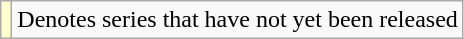<table class="wikitable">
<tr>
<td style="background:#FFFFCC;"></td>
<td>Denotes series that have not yet been released</td>
</tr>
</table>
